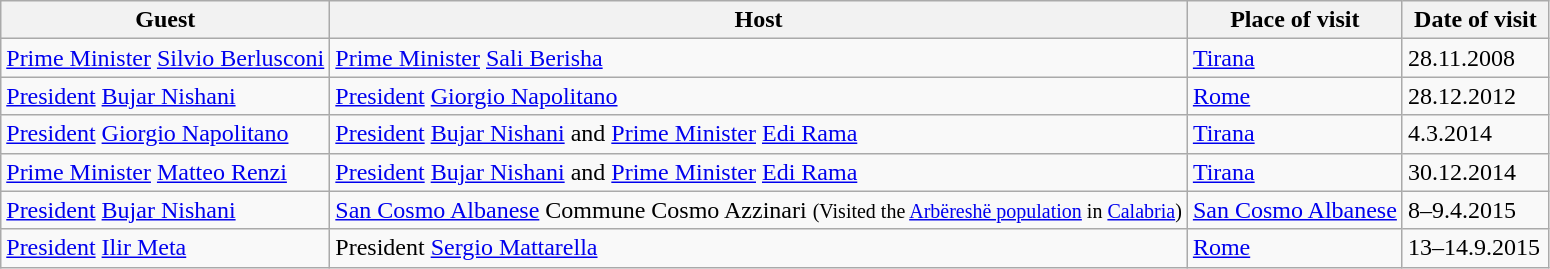<table class="wikitable" border="1">
<tr>
<th>Guest</th>
<th>Host</th>
<th>Place of visit</th>
<th style="width:90px;">Date of visit</th>
</tr>
<tr>
<td> <a href='#'>Prime Minister</a> <a href='#'>Silvio Berlusconi</a></td>
<td> <a href='#'>Prime Minister</a> <a href='#'>Sali Berisha</a></td>
<td><a href='#'>Tirana</a></td>
<td>28.11.2008</td>
</tr>
<tr>
<td> <a href='#'>President</a> <a href='#'>Bujar Nishani</a></td>
<td> <a href='#'>President</a> <a href='#'>Giorgio Napolitano</a></td>
<td><a href='#'>Rome</a></td>
<td>28.12.2012</td>
</tr>
<tr>
<td> <a href='#'>President</a> <a href='#'>Giorgio Napolitano</a></td>
<td> <a href='#'>President</a> <a href='#'>Bujar Nishani</a> and <a href='#'>Prime Minister</a> <a href='#'>Edi Rama</a></td>
<td><a href='#'>Tirana</a></td>
<td>4.3.2014</td>
</tr>
<tr>
<td> <a href='#'>Prime Minister</a> <a href='#'>Matteo Renzi</a></td>
<td> <a href='#'>President</a> <a href='#'>Bujar Nishani</a> and <a href='#'>Prime Minister</a> <a href='#'>Edi Rama</a></td>
<td><a href='#'>Tirana</a></td>
<td>30.12.2014</td>
</tr>
<tr>
<td> <a href='#'>President</a> <a href='#'>Bujar Nishani</a></td>
<td> <a href='#'>San Cosmo Albanese</a> Commune Cosmo Azzinari <small>(Visited the <a href='#'>Arbëreshë population</a> in <a href='#'>Calabria</a>)</small></td>
<td><a href='#'>San Cosmo Albanese</a></td>
<td>8–9.4.2015</td>
</tr>
<tr>
<td> <a href='#'>President</a> <a href='#'>Ilir Meta</a></td>
<td> President <a href='#'>Sergio Mattarella</a></td>
<td><a href='#'>Rome</a></td>
<td>13–14.9.2015</td>
</tr>
</table>
